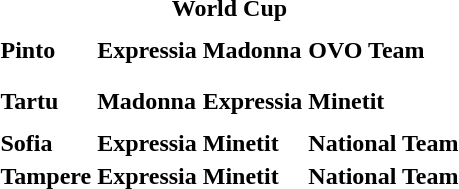<table>
<tr>
<td colspan="4" style="text-align:center;"><strong>World Cup</strong></td>
</tr>
<tr>
<th scope=row style="text-align:left">Pinto</th>
<td style="height:30px;"> <strong>Expressia</strong></td>
<td style="height:30px;"> <strong>Madonna</strong></td>
<td style="height:30px;"> <strong>OVO Team</strong></td>
</tr>
<tr>
<th scope=row style="text-align:left">Tartu</th>
<td style="height:30px;"> <strong>Madonna</strong></td>
<td style="height:30px;"> <strong>Expressia</strong></td>
<td style="height:30px;"> <strong>Minetit</strong></td>
</tr>
<tr>
<th scope=row style="text-align:left">Sofia</th>
<td> <strong>Expressia</strong></td>
<td> <strong>Minetit</strong></td>
<td> <strong>National Team</strong></td>
</tr>
<tr>
<th scope=row style="text-align:left">Tampere</th>
<td> <strong>Expressia</strong></td>
<td> <strong>Minetit</strong></td>
<td> <strong>National Team</strong></td>
</tr>
<tr>
</tr>
</table>
